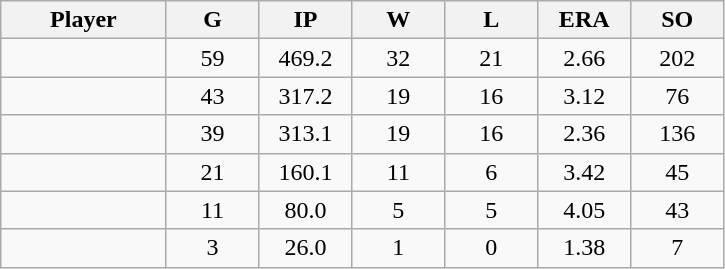<table class="wikitable sortable">
<tr>
<th bgcolor="#DDDDFF" width="16%">Player</th>
<th bgcolor="#DDDDFF" width="9%">G</th>
<th bgcolor="#DDDDFF" width="9%">IP</th>
<th bgcolor="#DDDDFF" width="9%">W</th>
<th bgcolor="#DDDDFF" width="9%">L</th>
<th bgcolor="#DDDDFF" width="9%">ERA</th>
<th bgcolor="#DDDDFF" width="9%">SO</th>
</tr>
<tr align="center">
<td></td>
<td>59</td>
<td>469.2</td>
<td>32</td>
<td>21</td>
<td>2.66</td>
<td>202</td>
</tr>
<tr align="center">
<td></td>
<td>43</td>
<td>317.2</td>
<td>19</td>
<td>16</td>
<td>3.12</td>
<td>76</td>
</tr>
<tr align="center">
<td></td>
<td>39</td>
<td>313.1</td>
<td>19</td>
<td>16</td>
<td>2.36</td>
<td>136</td>
</tr>
<tr align="center">
<td></td>
<td>21</td>
<td>160.1</td>
<td>11</td>
<td>6</td>
<td>3.42</td>
<td>45</td>
</tr>
<tr align="center">
<td></td>
<td>11</td>
<td>80.0</td>
<td>5</td>
<td>5</td>
<td>4.05</td>
<td>43</td>
</tr>
<tr align="center">
<td></td>
<td>3</td>
<td>26.0</td>
<td>1</td>
<td>0</td>
<td>1.38</td>
<td>7</td>
</tr>
</table>
